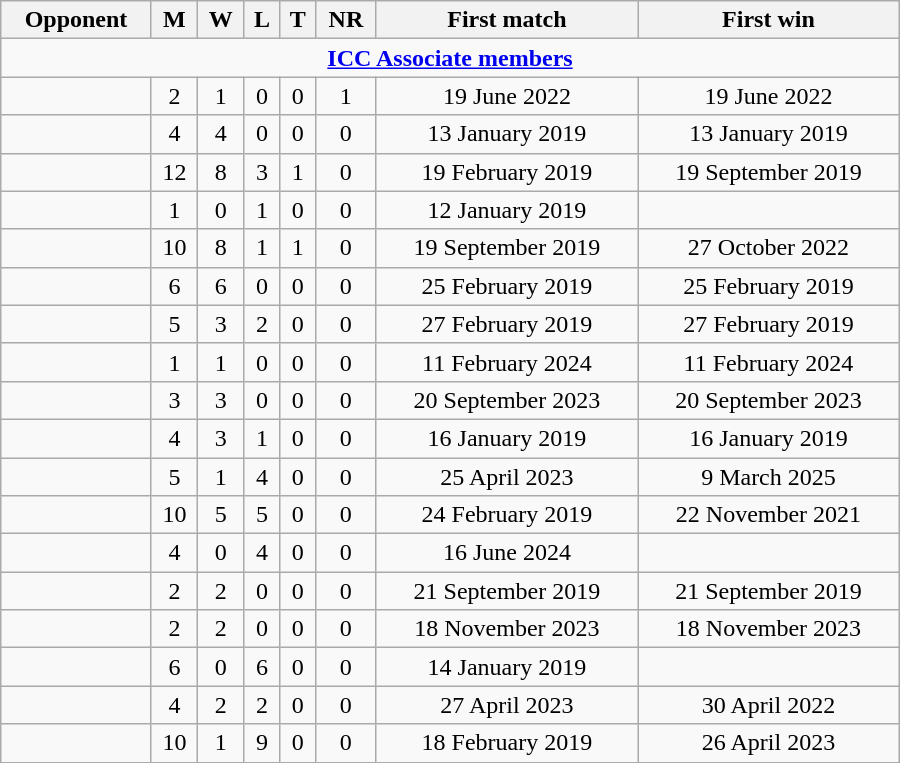<table class="wikitable" style="text-align: center; width: 600px;">
<tr>
<th>Opponent</th>
<th>M</th>
<th>W</th>
<th>L</th>
<th>T</th>
<th>NR</th>
<th>First match</th>
<th>First win</th>
</tr>
<tr>
<td colspan="8" style="text-align: center;"><strong><a href='#'>ICC Associate members</a></strong></td>
</tr>
<tr>
<td align=left></td>
<td>2</td>
<td>1</td>
<td>0</td>
<td>0</td>
<td>1</td>
<td>19 June 2022</td>
<td>19 June 2022</td>
</tr>
<tr>
<td align=left></td>
<td>4</td>
<td>4</td>
<td>0</td>
<td>0</td>
<td>0</td>
<td>13 January 2019</td>
<td>13 January 2019</td>
</tr>
<tr>
<td align=left></td>
<td>12</td>
<td>8</td>
<td>3</td>
<td>1</td>
<td>0</td>
<td>19 February 2019</td>
<td>19 September 2019</td>
</tr>
<tr>
<td align=left></td>
<td>1</td>
<td>0</td>
<td>1</td>
<td>0</td>
<td>0</td>
<td>12 January 2019</td>
<td></td>
</tr>
<tr>
<td align=left></td>
<td>10</td>
<td>8</td>
<td>1</td>
<td>1</td>
<td>0</td>
<td>19 September 2019</td>
<td>27 October 2022</td>
</tr>
<tr>
<td align=left></td>
<td>6</td>
<td>6</td>
<td>0</td>
<td>0</td>
<td>0</td>
<td>25 February 2019</td>
<td>25 February 2019</td>
</tr>
<tr>
<td align=left></td>
<td>5</td>
<td>3</td>
<td>2</td>
<td>0</td>
<td>0</td>
<td>27 February 2019</td>
<td>27 February 2019</td>
</tr>
<tr>
<td align=left></td>
<td>1</td>
<td>1</td>
<td>0</td>
<td>0</td>
<td>0</td>
<td>11 February 2024</td>
<td>11 February 2024</td>
</tr>
<tr>
<td align=left></td>
<td>3</td>
<td>3</td>
<td>0</td>
<td>0</td>
<td>0</td>
<td>20 September 2023</td>
<td>20 September 2023</td>
</tr>
<tr>
<td align=left></td>
<td>4</td>
<td>3</td>
<td>1</td>
<td>0</td>
<td>0</td>
<td>16 January 2019</td>
<td>16 January 2019</td>
</tr>
<tr>
<td align=left></td>
<td>5</td>
<td>1</td>
<td>4</td>
<td>0</td>
<td>0</td>
<td>25 April 2023</td>
<td>9 March 2025</td>
</tr>
<tr>
<td align=left></td>
<td>10</td>
<td>5</td>
<td>5</td>
<td>0</td>
<td>0</td>
<td>24 February 2019</td>
<td>22 November 2021</td>
</tr>
<tr>
<td align=left></td>
<td>4</td>
<td>0</td>
<td>4</td>
<td>0</td>
<td>0</td>
<td>16 June 2024</td>
<td></td>
</tr>
<tr>
<td align=left></td>
<td>2</td>
<td>2</td>
<td>0</td>
<td>0</td>
<td>0</td>
<td>21 September 2019</td>
<td>21 September 2019</td>
</tr>
<tr>
<td align=left></td>
<td>2</td>
<td>2</td>
<td>0</td>
<td>0</td>
<td>0</td>
<td>18 November 2023</td>
<td>18 November 2023</td>
</tr>
<tr>
<td align=left></td>
<td>6</td>
<td>0</td>
<td>6</td>
<td>0</td>
<td>0</td>
<td>14 January 2019</td>
<td></td>
</tr>
<tr>
<td align=left></td>
<td>4</td>
<td>2</td>
<td>2</td>
<td>0</td>
<td>0</td>
<td>27 April 2023</td>
<td>30 April 2022</td>
</tr>
<tr>
<td align=left></td>
<td>10</td>
<td>1</td>
<td>9</td>
<td>0</td>
<td>0</td>
<td>18 February 2019</td>
<td>26 April 2023</td>
</tr>
</table>
